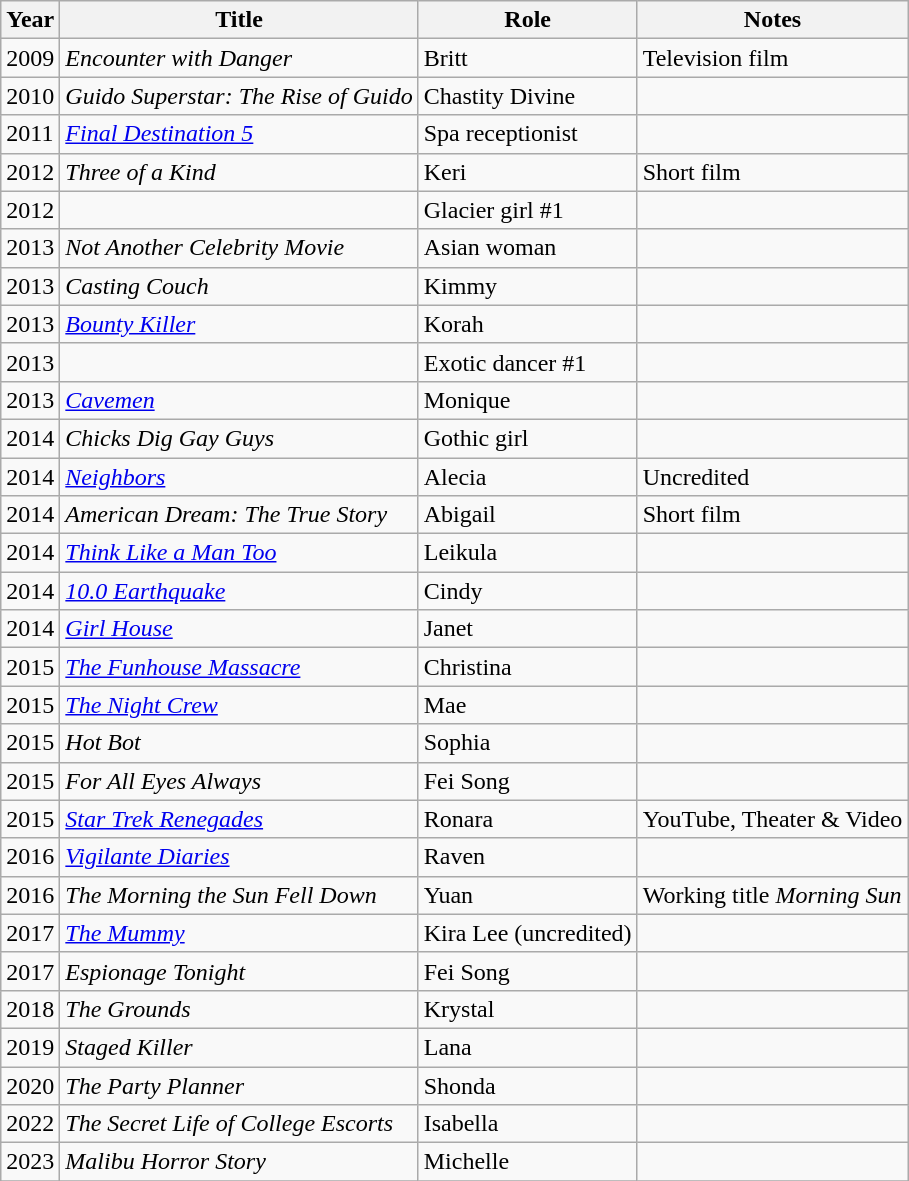<table class="wikitable sortable">
<tr>
<th>Year</th>
<th>Title</th>
<th>Role</th>
<th class="unsortable">Notes</th>
</tr>
<tr>
<td>2009</td>
<td><em>Encounter with Danger</em></td>
<td>Britt</td>
<td>Television film</td>
</tr>
<tr>
<td>2010</td>
<td><em>Guido Superstar: The Rise of Guido</em></td>
<td>Chastity Divine</td>
<td></td>
</tr>
<tr>
<td>2011</td>
<td><em><a href='#'>Final Destination 5</a></em></td>
<td>Spa receptionist</td>
<td></td>
</tr>
<tr>
<td>2012</td>
<td><em>Three of a Kind</em></td>
<td>Keri</td>
<td>Short film</td>
</tr>
<tr>
<td>2012</td>
<td><em></em></td>
<td>Glacier girl #1</td>
<td></td>
</tr>
<tr>
<td>2013</td>
<td><em>Not Another Celebrity Movie</em></td>
<td>Asian woman</td>
<td></td>
</tr>
<tr>
<td>2013</td>
<td><em>Casting Couch</em></td>
<td>Kimmy</td>
<td></td>
</tr>
<tr>
<td>2013</td>
<td><em><a href='#'>Bounty Killer</a></em></td>
<td>Korah</td>
<td></td>
</tr>
<tr>
<td>2013</td>
<td><em></em></td>
<td>Exotic dancer #1</td>
<td></td>
</tr>
<tr>
<td>2013</td>
<td><em><a href='#'>Cavemen</a></em></td>
<td>Monique</td>
<td></td>
</tr>
<tr>
<td>2014</td>
<td><em>Chicks Dig Gay Guys</em></td>
<td>Gothic girl</td>
<td></td>
</tr>
<tr>
<td>2014</td>
<td><em><a href='#'>Neighbors</a></em></td>
<td>Alecia</td>
<td>Uncredited</td>
</tr>
<tr>
<td>2014</td>
<td><em>American Dream: The True Story</em></td>
<td>Abigail</td>
<td>Short film</td>
</tr>
<tr>
<td>2014</td>
<td><em><a href='#'>Think Like a Man Too</a></em></td>
<td>Leikula</td>
<td></td>
</tr>
<tr>
<td>2014</td>
<td><em><a href='#'>10.0 Earthquake</a></em></td>
<td>Cindy</td>
<td></td>
</tr>
<tr>
<td>2014</td>
<td><em><a href='#'>Girl House</a></em></td>
<td>Janet</td>
<td></td>
</tr>
<tr>
<td>2015</td>
<td data-sort-value="Funhouse Massacre, The"><em><a href='#'>The Funhouse Massacre</a></em></td>
<td>Christina</td>
<td></td>
</tr>
<tr>
<td>2015</td>
<td data-sort-value="Night Crew, The"><em><a href='#'>The Night Crew</a></em></td>
<td>Mae</td>
<td></td>
</tr>
<tr>
<td>2015</td>
<td><em>Hot Bot</em></td>
<td>Sophia</td>
<td></td>
</tr>
<tr>
<td>2015</td>
<td><em>For All Eyes Always</em></td>
<td>Fei Song</td>
<td></td>
</tr>
<tr>
<td>2015</td>
<td><em><a href='#'>Star Trek Renegades</a></em></td>
<td>Ronara</td>
<td>YouTube, Theater & Video</td>
</tr>
<tr>
<td>2016</td>
<td><em><a href='#'>Vigilante Diaries</a></em></td>
<td>Raven</td>
<td></td>
</tr>
<tr>
<td>2016</td>
<td data-sort-value="Morning the Sun Fell Down, The"><em>The Morning the Sun Fell Down</em></td>
<td>Yuan</td>
<td>Working title <em>Morning Sun</em></td>
</tr>
<tr>
<td>2017</td>
<td data-sort-value="Mummy, The"><em><a href='#'>The Mummy</a></em></td>
<td>Kira Lee (uncredited)</td>
<td></td>
</tr>
<tr>
<td>2017</td>
<td><em>Espionage Tonight </em></td>
<td>Fei Song</td>
<td></td>
</tr>
<tr>
<td>2018</td>
<td data-sort-value="Grounds, The"><em>The Grounds</em></td>
<td>Krystal</td>
<td></td>
</tr>
<tr>
<td>2019</td>
<td><em>Staged Killer</em></td>
<td>Lana</td>
<td></td>
</tr>
<tr>
<td>2020</td>
<td data-sort-value="Party Planner, The"><em>The Party Planner</em></td>
<td>Shonda</td>
<td></td>
</tr>
<tr>
<td>2022</td>
<td><em>The Secret Life of College Escorts</em></td>
<td>Isabella</td>
<td></td>
</tr>
<tr>
<td>2023</td>
<td><em>Malibu Horror Story</em></td>
<td>Michelle</td>
<td></td>
</tr>
<tr>
</tr>
</table>
